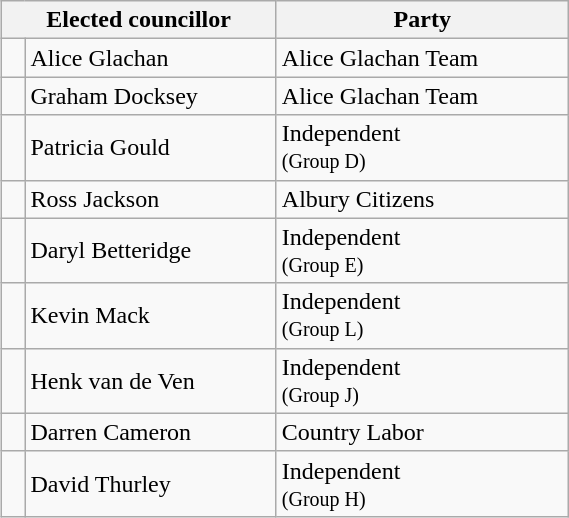<table class="wikitable" style="float:right;clear:right;width:30%">
<tr>
<th colspan="2">Elected councillor</th>
<th>Party</th>
</tr>
<tr>
<td> </td>
<td>Alice Glachan</td>
<td>Alice Glachan Team</td>
</tr>
<tr>
<td> </td>
<td>Graham Docksey</td>
<td>Alice Glachan Team</td>
</tr>
<tr>
<td> </td>
<td>Patricia Gould</td>
<td>Independent <br> <small> (Group D) </small></td>
</tr>
<tr>
<td> </td>
<td>Ross Jackson</td>
<td>Albury Citizens</td>
</tr>
<tr>
<td> </td>
<td>Daryl Betteridge</td>
<td>Independent <br> <small> (Group E) </small></td>
</tr>
<tr>
<td> </td>
<td>Kevin Mack</td>
<td>Independent <br> <small> (Group L) </small></td>
</tr>
<tr>
<td> </td>
<td>Henk van de Ven</td>
<td>Independent <br> <small> (Group J) </small></td>
</tr>
<tr>
<td> </td>
<td>Darren Cameron</td>
<td>Country Labor</td>
</tr>
<tr>
<td> </td>
<td>David Thurley</td>
<td>Independent <br> <small> (Group H) </small></td>
</tr>
</table>
